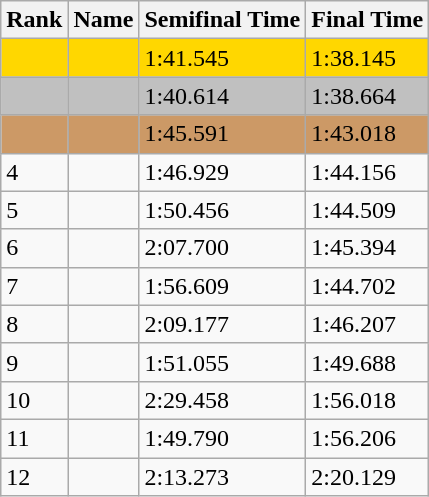<table class="wikitable">
<tr>
<th>Rank</th>
<th>Name</th>
<th>Semifinal Time</th>
<th>Final Time</th>
</tr>
<tr style="background:gold;">
<td></td>
<td></td>
<td>1:41.545</td>
<td>1:38.145</td>
</tr>
<tr style="background:silver;">
<td></td>
<td></td>
<td>1:40.614</td>
<td>1:38.664</td>
</tr>
<tr style="background:#CC9966;">
<td></td>
<td></td>
<td>1:45.591</td>
<td>1:43.018</td>
</tr>
<tr>
<td>4</td>
<td></td>
<td>1:46.929</td>
<td>1:44.156</td>
</tr>
<tr>
<td>5</td>
<td></td>
<td>1:50.456</td>
<td>1:44.509</td>
</tr>
<tr>
<td>6</td>
<td></td>
<td>2:07.700</td>
<td>1:45.394</td>
</tr>
<tr>
<td>7</td>
<td></td>
<td>1:56.609</td>
<td>1:44.702</td>
</tr>
<tr>
<td>8</td>
<td></td>
<td>2:09.177</td>
<td>1:46.207</td>
</tr>
<tr>
<td>9</td>
<td></td>
<td>1:51.055</td>
<td>1:49.688</td>
</tr>
<tr>
<td>10</td>
<td></td>
<td>2:29.458</td>
<td>1:56.018</td>
</tr>
<tr>
<td>11</td>
<td></td>
<td>1:49.790</td>
<td>1:56.206</td>
</tr>
<tr>
<td>12</td>
<td></td>
<td>2:13.273</td>
<td>2:20.129</td>
</tr>
</table>
